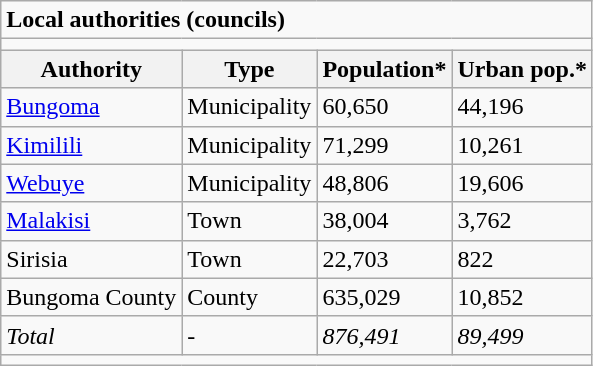<table class="wikitable">
<tr>
<td colspan="4"><strong>Local authorities (councils)</strong></td>
</tr>
<tr>
<td colspan="4"></td>
</tr>
<tr>
<th>Authority</th>
<th>Type</th>
<th>Population*</th>
<th>Urban pop.*</th>
</tr>
<tr>
<td><a href='#'>Bungoma</a></td>
<td>Municipality</td>
<td>60,650</td>
<td>44,196</td>
</tr>
<tr>
<td><a href='#'>Kimilili</a></td>
<td>Municipality</td>
<td>71,299</td>
<td>10,261</td>
</tr>
<tr>
<td><a href='#'>Webuye</a></td>
<td>Municipality</td>
<td>48,806</td>
<td>19,606</td>
</tr>
<tr>
<td><a href='#'>Malakisi</a></td>
<td>Town</td>
<td>38,004</td>
<td>3,762</td>
</tr>
<tr>
<td>Sirisia</td>
<td>Town</td>
<td>22,703</td>
<td>822</td>
</tr>
<tr>
<td>Bungoma County</td>
<td>County</td>
<td>635,029</td>
<td>10,852</td>
</tr>
<tr>
<td><em>Total</em></td>
<td>-</td>
<td><em>876,491</em></td>
<td><em>89,499</em></td>
</tr>
<tr>
<td colspan="4"></td>
</tr>
</table>
